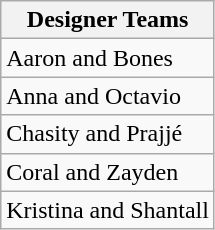<table class="wikitable">
<tr>
<th>Designer Teams</th>
</tr>
<tr>
<td>Aaron and Bones</td>
</tr>
<tr>
<td>Anna and Octavio</td>
</tr>
<tr>
<td>Chasity and Prajjé</td>
</tr>
<tr>
<td>Coral and Zayden</td>
</tr>
<tr>
<td>Kristina and Shantall</td>
</tr>
</table>
